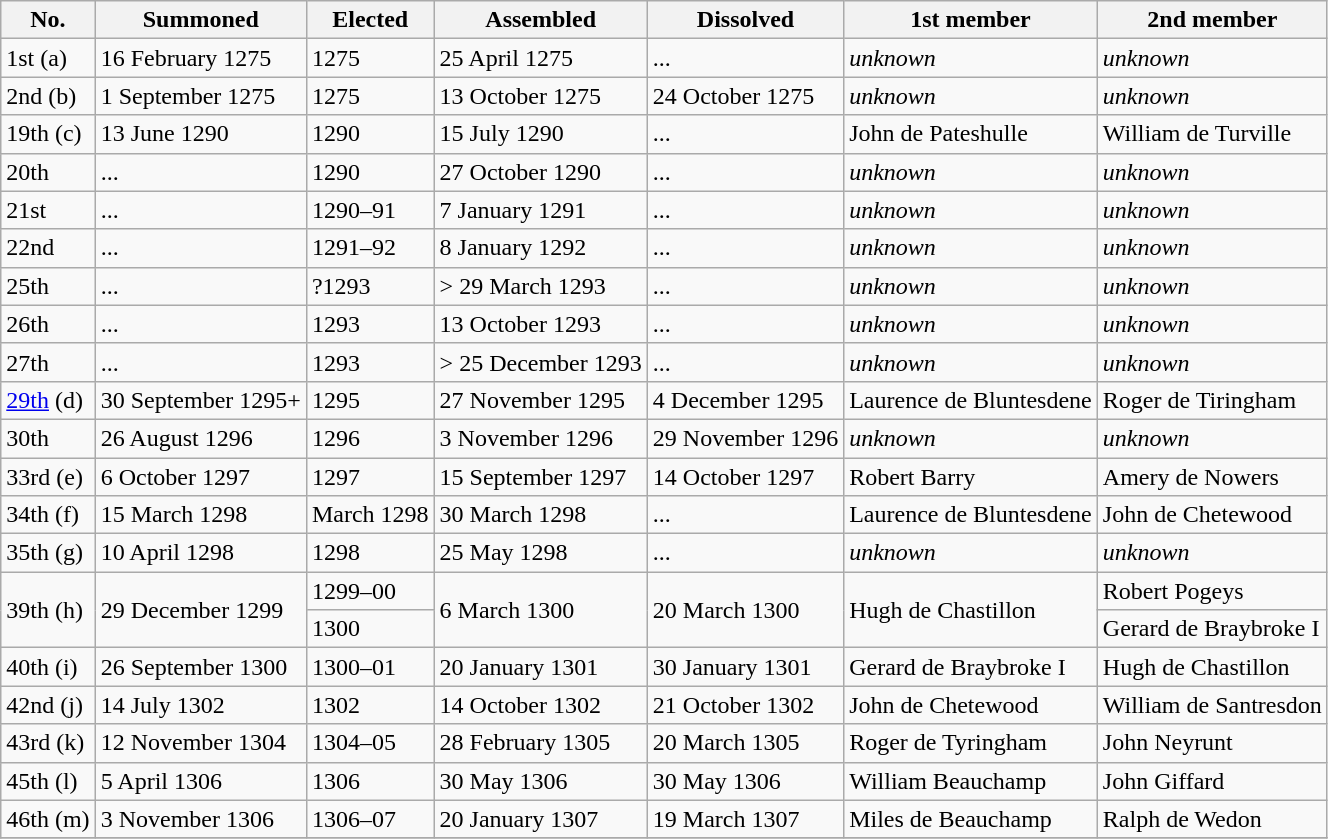<table class="wikitable">
<tr>
<th>No.</th>
<th>Summoned</th>
<th>Elected</th>
<th>Assembled</th>
<th>Dissolved</th>
<th>1st member</th>
<th>2nd member</th>
</tr>
<tr>
<td>1st (a)</td>
<td>16 February 1275</td>
<td>1275</td>
<td>25 April 1275</td>
<td>...</td>
<td><em>unknown</em></td>
<td><em>unknown</em></td>
</tr>
<tr>
<td>2nd (b)</td>
<td>1 September 1275</td>
<td>1275</td>
<td>13 October 1275</td>
<td>24 October 1275</td>
<td><em>unknown</em></td>
<td><em>unknown</em></td>
</tr>
<tr>
<td>19th (c)</td>
<td>13 June 1290</td>
<td>1290</td>
<td>15 July 1290</td>
<td>...</td>
<td>John de Pateshulle</td>
<td>William de Turville</td>
</tr>
<tr>
<td>20th</td>
<td>...</td>
<td>1290</td>
<td>27 October 1290</td>
<td>...</td>
<td><em>unknown</em></td>
<td><em>unknown</em></td>
</tr>
<tr>
<td>21st</td>
<td>...</td>
<td>1290–91</td>
<td>7 January 1291</td>
<td>...</td>
<td><em>unknown</em></td>
<td><em>unknown</em></td>
</tr>
<tr>
<td>22nd</td>
<td>...</td>
<td>1291–92</td>
<td>8 January 1292</td>
<td>...</td>
<td><em>unknown</em></td>
<td><em>unknown</em></td>
</tr>
<tr>
<td>25th</td>
<td>...</td>
<td>?1293</td>
<td>> 29 March 1293</td>
<td>...</td>
<td><em>unknown</em></td>
<td><em>unknown</em></td>
</tr>
<tr>
<td>26th</td>
<td>...</td>
<td>1293</td>
<td>13 October 1293</td>
<td>...</td>
<td><em>unknown</em></td>
<td><em>unknown</em></td>
</tr>
<tr>
<td>27th</td>
<td>...</td>
<td>1293</td>
<td>> 25 December 1293</td>
<td>...</td>
<td><em>unknown</em></td>
<td><em>unknown</em></td>
</tr>
<tr>
<td><a href='#'>29th</a> (d)</td>
<td>30 September 1295+</td>
<td>1295</td>
<td>27 November 1295</td>
<td>4 December 1295</td>
<td>Laurence de Bluntesdene</td>
<td>Roger de Tiringham</td>
</tr>
<tr>
<td>30th</td>
<td>26 August 1296</td>
<td>1296</td>
<td>3 November 1296</td>
<td>29 November 1296</td>
<td><em>unknown</em></td>
<td><em>unknown</em></td>
</tr>
<tr>
<td>33rd (e)</td>
<td>6 October 1297</td>
<td>1297</td>
<td>15 September 1297</td>
<td>14 October 1297</td>
<td>Robert Barry</td>
<td>Amery de Nowers</td>
</tr>
<tr>
<td>34th (f)</td>
<td>15 March 1298</td>
<td>March 1298</td>
<td>30 March 1298</td>
<td>...</td>
<td>Laurence de Bluntesdene</td>
<td>John de Chetewood</td>
</tr>
<tr>
<td>35th (g)</td>
<td>10 April 1298</td>
<td>1298</td>
<td>25 May 1298</td>
<td>...</td>
<td><em>unknown</em></td>
<td><em>unknown</em></td>
</tr>
<tr>
<td rowspan="2">39th (h)</td>
<td rowspan="2">29 December 1299</td>
<td>1299–00</td>
<td rowspan="2">6 March 1300</td>
<td rowspan="2">20 March 1300</td>
<td rowspan="2">Hugh de Chastillon</td>
<td>Robert Pogeys</td>
</tr>
<tr>
<td>1300</td>
<td>Gerard de Braybroke I</td>
</tr>
<tr>
<td>40th (i)</td>
<td>26 September 1300</td>
<td>1300–01</td>
<td>20 January 1301</td>
<td>30 January 1301</td>
<td>Gerard de Braybroke I</td>
<td>Hugh de Chastillon</td>
</tr>
<tr>
<td>42nd (j)</td>
<td>14 July 1302</td>
<td>1302</td>
<td>14 October 1302</td>
<td>21 October 1302</td>
<td>John de Chetewood</td>
<td>William de Santresdon</td>
</tr>
<tr>
<td>43rd (k)</td>
<td>12 November 1304</td>
<td>1304–05</td>
<td>28 February 1305</td>
<td>20 March 1305</td>
<td>Roger de Tyringham</td>
<td>John Neyrunt</td>
</tr>
<tr>
<td>45th (l)</td>
<td>5 April 1306</td>
<td>1306</td>
<td>30 May 1306</td>
<td>30 May 1306</td>
<td>William Beauchamp</td>
<td>John Giffard</td>
</tr>
<tr>
<td>46th (m)</td>
<td>3 November 1306</td>
<td>1306–07</td>
<td>20 January 1307</td>
<td>19 March 1307</td>
<td>Miles de Beauchamp</td>
<td>Ralph de Wedon</td>
</tr>
<tr>
</tr>
</table>
